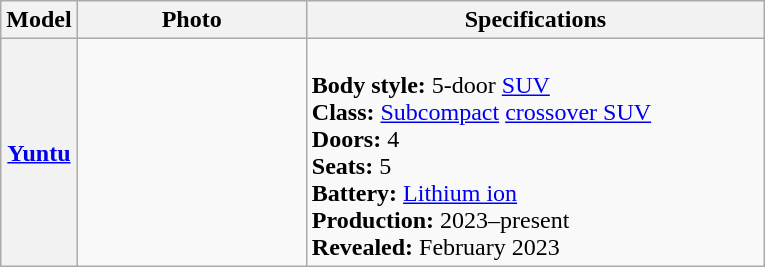<table class="wikitable">
<tr>
<th width=10%>Model</th>
<th width=30%>Photo</th>
<th width=100%>Specifications</th>
</tr>
<tr>
<th><a href='#'>Yuntu</a></th>
<td></td>
<td><br><strong>Body style:</strong> 5-door <a href='#'>SUV</a><br><strong>Class:</strong> <a href='#'>Subcompact</a> <a href='#'>crossover SUV</a><br><strong>Doors:</strong> 4<br><strong>Seats:</strong> 5<br><strong>Battery:</strong>  <a href='#'>Lithium ion</a><br><strong>Production:</strong> 2023–present<br><strong>Revealed:</strong> February 2023</td>
</tr>
</table>
